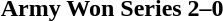<table class="noborder" style="text-align: center; border: none; width: 100%">
<tr>
<th width="97%"><strong>Army Won Series 2–0</strong></th>
<th width="3%"></th>
</tr>
</table>
